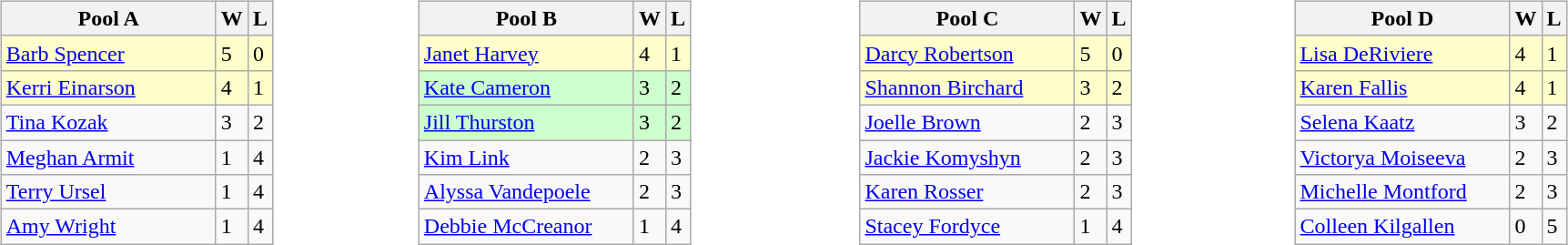<table table>
<tr>
<td valign=top width=10%><br><table class=wikitable>
<tr>
<th width=150>Pool A</th>
<th>W</th>
<th>L</th>
</tr>
<tr bgcolor=#ffffcc>
<td> <a href='#'>Barb Spencer</a></td>
<td>5</td>
<td>0</td>
</tr>
<tr bgcolor=#ffffcc>
<td> <a href='#'>Kerri Einarson</a></td>
<td>4</td>
<td>1</td>
</tr>
<tr>
<td> <a href='#'>Tina Kozak</a></td>
<td>3</td>
<td>2</td>
</tr>
<tr>
<td> <a href='#'>Meghan Armit</a></td>
<td>1</td>
<td>4</td>
</tr>
<tr>
<td> <a href='#'>Terry Ursel</a></td>
<td>1</td>
<td>4</td>
</tr>
<tr>
<td> <a href='#'>Amy Wright</a></td>
<td>1</td>
<td>4</td>
</tr>
</table>
</td>
<td valign=top width=10%><br><table class=wikitable>
<tr>
<th width=150>Pool B</th>
<th>W</th>
<th>L</th>
</tr>
<tr bgcolor=#ffffcc>
<td> <a href='#'>Janet Harvey</a></td>
<td>4</td>
<td>1</td>
</tr>
<tr bgcolor=#ccffcc>
<td> <a href='#'>Kate Cameron</a></td>
<td>3</td>
<td>2</td>
</tr>
<tr bgcolor=#ccffcc>
<td> <a href='#'>Jill Thurston</a></td>
<td>3</td>
<td>2</td>
</tr>
<tr>
<td> <a href='#'>Kim Link</a></td>
<td>2</td>
<td>3</td>
</tr>
<tr>
<td> <a href='#'>Alyssa Vandepoele</a></td>
<td>2</td>
<td>3</td>
</tr>
<tr>
<td> <a href='#'>Debbie McCreanor</a></td>
<td>1</td>
<td>4</td>
</tr>
</table>
</td>
<td valign=top width=10%><br><table class=wikitable>
<tr>
<th width=150>Pool C</th>
<th>W</th>
<th>L</th>
</tr>
<tr bgcolor=#ffffcc>
<td> <a href='#'>Darcy Robertson</a></td>
<td>5</td>
<td>0</td>
</tr>
<tr bgcolor=#ffffcc>
<td> <a href='#'>Shannon Birchard</a></td>
<td>3</td>
<td>2</td>
</tr>
<tr>
<td> <a href='#'>Joelle Brown</a></td>
<td>2</td>
<td>3</td>
</tr>
<tr>
<td> <a href='#'>Jackie Komyshyn</a></td>
<td>2</td>
<td>3</td>
</tr>
<tr>
<td> <a href='#'>Karen Rosser</a></td>
<td>2</td>
<td>3</td>
</tr>
<tr>
<td> <a href='#'>Stacey Fordyce</a></td>
<td>1</td>
<td>4</td>
</tr>
</table>
</td>
<td valign=top width=10%><br><table class=wikitable>
<tr>
<th width=150>Pool D</th>
<th>W</th>
<th>L</th>
</tr>
<tr bgcolor=#ffffcc>
<td> <a href='#'>Lisa DeRiviere</a></td>
<td>4</td>
<td>1</td>
</tr>
<tr bgcolor=#ffffcc>
<td> <a href='#'>Karen Fallis</a></td>
<td>4</td>
<td>1</td>
</tr>
<tr>
<td> <a href='#'>Selena Kaatz</a></td>
<td>3</td>
<td>2</td>
</tr>
<tr>
<td> <a href='#'>Victorya Moiseeva</a></td>
<td>2</td>
<td>3</td>
</tr>
<tr>
<td> <a href='#'>Michelle Montford</a></td>
<td>2</td>
<td>3</td>
</tr>
<tr>
<td> <a href='#'>Colleen Kilgallen</a></td>
<td>0</td>
<td>5</td>
</tr>
</table>
</td>
</tr>
</table>
